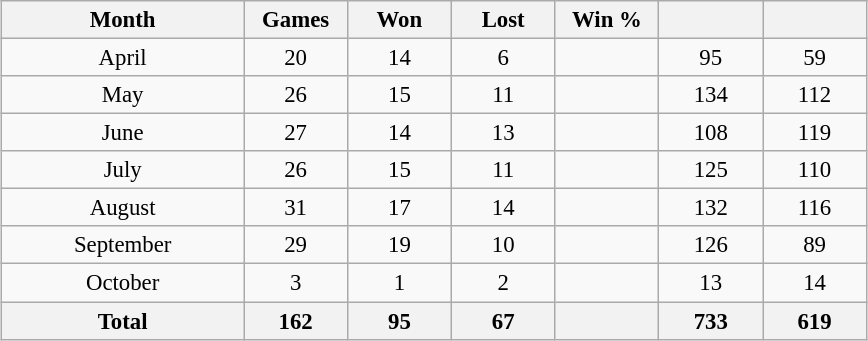<table class="wikitable" style="font-size:95%; text-align:center; width:38em;margin:0.5em auto;">
<tr>
<th width="28%">Month</th>
<th width="12%">Games</th>
<th width="12%">Won</th>
<th width="12%">Lost</th>
<th width="12%">Win %</th>
<th width="12%"></th>
<th width="12%"></th>
</tr>
<tr>
<td>April</td>
<td>20</td>
<td>14</td>
<td>6</td>
<td></td>
<td>95</td>
<td>59</td>
</tr>
<tr>
<td>May</td>
<td>26</td>
<td>15</td>
<td>11</td>
<td></td>
<td>134</td>
<td>112</td>
</tr>
<tr>
<td>June</td>
<td>27</td>
<td>14</td>
<td>13</td>
<td></td>
<td>108</td>
<td>119</td>
</tr>
<tr>
<td>July</td>
<td>26</td>
<td>15</td>
<td>11</td>
<td></td>
<td>125</td>
<td>110</td>
</tr>
<tr>
<td>August</td>
<td>31</td>
<td>17</td>
<td>14</td>
<td></td>
<td>132</td>
<td>116</td>
</tr>
<tr>
<td>September</td>
<td>29</td>
<td>19</td>
<td>10</td>
<td></td>
<td>126</td>
<td>89</td>
</tr>
<tr>
<td>October</td>
<td>3</td>
<td>1</td>
<td>2</td>
<td></td>
<td>13</td>
<td>14</td>
</tr>
<tr>
<th>Total</th>
<th>162</th>
<th>95</th>
<th>67</th>
<th></th>
<th>733</th>
<th>619</th>
</tr>
</table>
